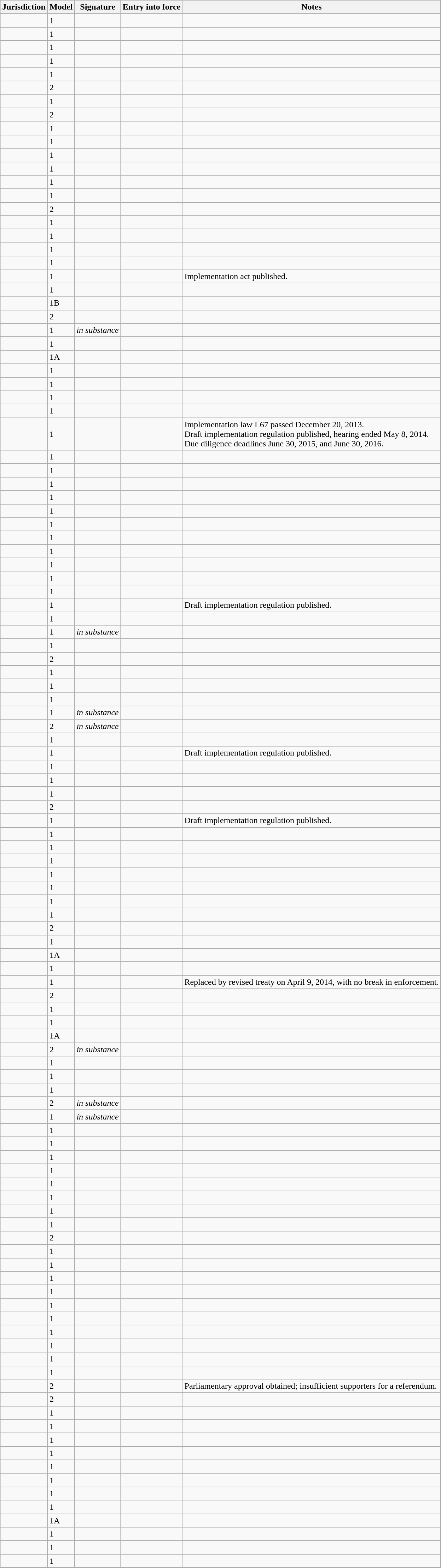<table class="wikitable sortable defaultcenter col1left col5left">
<tr>
<th>Jurisdiction</th>
<th>Model</th>
<th>Signature</th>
<th>Entry into force</th>
<th>Notes</th>
</tr>
<tr>
<td></td>
<td>1</td>
<td></td>
<td></td>
<td></td>
</tr>
<tr>
<td></td>
<td>1</td>
<td></td>
<td></td>
<td></td>
</tr>
<tr>
<td></td>
<td>1</td>
<td></td>
<td></td>
<td></td>
</tr>
<tr>
<td></td>
<td>1</td>
<td></td>
<td></td>
<td></td>
</tr>
<tr>
<td></td>
<td>1</td>
<td></td>
<td></td>
<td></td>
</tr>
<tr>
<td></td>
<td>2</td>
<td></td>
<td></td>
<td></td>
</tr>
<tr>
<td></td>
<td>1</td>
<td></td>
<td></td>
<td></td>
</tr>
<tr>
<td></td>
<td>2</td>
<td></td>
<td></td>
<td></td>
</tr>
<tr>
<td></td>
<td>1</td>
<td></td>
<td></td>
<td></td>
</tr>
<tr>
<td></td>
<td>1</td>
<td></td>
<td></td>
<td></td>
</tr>
<tr>
<td></td>
<td>1</td>
<td></td>
<td></td>
<td></td>
</tr>
<tr>
<td></td>
<td>1</td>
<td></td>
<td></td>
<td></td>
</tr>
<tr>
<td></td>
<td>1</td>
<td></td>
<td></td>
<td></td>
</tr>
<tr>
<td></td>
<td>1</td>
<td></td>
<td></td>
<td></td>
</tr>
<tr>
<td></td>
<td>2</td>
<td></td>
<td></td>
<td></td>
</tr>
<tr>
<td></td>
<td>1</td>
<td></td>
<td></td>
<td></td>
</tr>
<tr>
<td></td>
<td>1</td>
<td></td>
<td></td>
<td></td>
</tr>
<tr>
<td></td>
<td>1</td>
<td></td>
<td></td>
<td></td>
</tr>
<tr>
<td></td>
<td>1</td>
<td></td>
<td></td>
<td></td>
</tr>
<tr>
<td></td>
<td>1</td>
<td></td>
<td></td>
<td>Implementation act published.</td>
</tr>
<tr>
<td></td>
<td>1</td>
<td></td>
<td></td>
<td></td>
</tr>
<tr>
<td></td>
<td>1B</td>
<td></td>
<td></td>
<td></td>
</tr>
<tr>
<td></td>
<td>2</td>
<td></td>
<td></td>
<td></td>
</tr>
<tr>
<td></td>
<td>1</td>
<td><i>in substance</i></td>
<td></td>
<td></td>
</tr>
<tr>
<td></td>
<td>1</td>
<td></td>
<td></td>
<td></td>
</tr>
<tr>
<td></td>
<td>1A</td>
<td></td>
<td></td>
<td></td>
</tr>
<tr>
<td></td>
<td>1</td>
<td></td>
<td></td>
<td></td>
</tr>
<tr>
<td></td>
<td>1</td>
<td></td>
<td></td>
<td></td>
</tr>
<tr>
<td></td>
<td>1</td>
<td></td>
<td></td>
<td></td>
</tr>
<tr>
<td></td>
<td>1</td>
<td></td>
<td></td>
<td></td>
</tr>
<tr>
<td></td>
<td>1</td>
<td></td>
<td></td>
<td style=text-align:left>Implementation law L67 passed December 20, 2013.<br>Draft implementation regulation published, hearing ended May 8, 2014.<br>Due diligence deadlines June 30, 2015, and June 30, 2016.</td>
</tr>
<tr>
<td></td>
<td>1</td>
<td></td>
<td></td>
<td></td>
</tr>
<tr>
<td></td>
<td>1</td>
<td></td>
<td></td>
<td></td>
</tr>
<tr>
<td></td>
<td>1</td>
<td></td>
<td></td>
<td></td>
</tr>
<tr>
<td></td>
<td>1</td>
<td></td>
<td></td>
<td></td>
</tr>
<tr>
<td></td>
<td>1</td>
<td></td>
<td></td>
<td></td>
</tr>
<tr>
<td></td>
<td>1</td>
<td></td>
<td></td>
<td></td>
</tr>
<tr>
<td></td>
<td>1</td>
<td></td>
<td></td>
<td></td>
</tr>
<tr>
<td></td>
<td>1</td>
<td></td>
<td></td>
<td></td>
</tr>
<tr>
<td></td>
<td>1</td>
<td></td>
<td></td>
<td></td>
</tr>
<tr>
<td></td>
<td>1</td>
<td></td>
<td></td>
<td></td>
</tr>
<tr>
<td></td>
<td>1</td>
<td></td>
<td></td>
<td></td>
</tr>
<tr>
<td></td>
<td>1</td>
<td></td>
<td></td>
<td>Draft implementation regulation published.</td>
</tr>
<tr>
<td></td>
<td>1</td>
<td></td>
<td></td>
<td></td>
</tr>
<tr>
<td></td>
<td>1</td>
<td><i>in substance</i></td>
<td></td>
<td></td>
</tr>
<tr>
<td></td>
<td>1</td>
<td></td>
<td></td>
<td></td>
</tr>
<tr>
<td></td>
<td>2</td>
<td></td>
<td></td>
<td></td>
</tr>
<tr>
<td></td>
<td>1</td>
<td></td>
<td></td>
<td></td>
</tr>
<tr>
<td></td>
<td>1</td>
<td></td>
<td></td>
<td></td>
</tr>
<tr>
<td></td>
<td>1</td>
<td></td>
<td></td>
<td></td>
</tr>
<tr>
<td></td>
<td>1</td>
<td><i>in substance</i></td>
<td></td>
<td></td>
</tr>
<tr>
<td></td>
<td>2</td>
<td><i>in substance</i></td>
<td></td>
<td></td>
</tr>
<tr>
<td></td>
<td>1</td>
<td></td>
<td></td>
<td></td>
</tr>
<tr>
<td></td>
<td>1</td>
<td></td>
<td></td>
<td>Draft implementation regulation published.</td>
</tr>
<tr>
<td></td>
<td>1</td>
<td></td>
<td></td>
<td></td>
</tr>
<tr>
<td></td>
<td>1</td>
<td></td>
<td></td>
<td></td>
</tr>
<tr>
<td></td>
<td>1</td>
<td></td>
<td></td>
<td></td>
</tr>
<tr>
<td></td>
<td>2</td>
<td></td>
<td></td>
<td></td>
</tr>
<tr>
<td></td>
<td>1</td>
<td></td>
<td></td>
<td>Draft implementation regulation published.</td>
</tr>
<tr>
<td></td>
<td>1</td>
<td></td>
<td></td>
<td></td>
</tr>
<tr>
<td></td>
<td>1</td>
<td></td>
<td></td>
<td></td>
</tr>
<tr>
<td></td>
<td>1</td>
<td></td>
<td></td>
<td></td>
</tr>
<tr>
<td></td>
<td>1</td>
<td></td>
<td></td>
<td></td>
</tr>
<tr>
<td></td>
<td>1</td>
<td></td>
<td></td>
<td></td>
</tr>
<tr>
<td></td>
<td>1</td>
<td></td>
<td></td>
<td></td>
</tr>
<tr>
<td></td>
<td>1</td>
<td></td>
<td></td>
<td></td>
</tr>
<tr>
<td></td>
<td>2</td>
<td></td>
<td></td>
<td></td>
</tr>
<tr>
<td></td>
<td>1</td>
<td></td>
<td></td>
<td></td>
</tr>
<tr>
<td></td>
<td>1A</td>
<td></td>
<td></td>
<td></td>
</tr>
<tr>
<td></td>
<td>1</td>
<td></td>
<td></td>
<td></td>
</tr>
<tr>
<td></td>
<td>1</td>
<td></td>
<td></td>
<td>Replaced by revised treaty on April 9, 2014, with no break in enforcement.</td>
</tr>
<tr>
<td></td>
<td>2</td>
<td></td>
<td></td>
<td></td>
</tr>
<tr>
<td></td>
<td>1</td>
<td></td>
<td></td>
<td></td>
</tr>
<tr>
<td></td>
<td>1</td>
<td></td>
<td></td>
<td></td>
</tr>
<tr>
<td></td>
<td>1A</td>
<td></td>
<td></td>
<td></td>
</tr>
<tr>
<td></td>
<td>2</td>
<td><i>in substance</i></td>
<td></td>
<td></td>
</tr>
<tr>
<td></td>
<td>1</td>
<td></td>
<td></td>
<td></td>
</tr>
<tr>
<td></td>
<td>1</td>
<td></td>
<td></td>
<td></td>
</tr>
<tr>
<td></td>
<td>1</td>
<td></td>
<td></td>
<td></td>
</tr>
<tr>
<td></td>
<td>2</td>
<td><i>in substance</i></td>
<td></td>
<td></td>
</tr>
<tr>
<td></td>
<td>1</td>
<td><i>in substance</i></td>
<td></td>
<td></td>
</tr>
<tr>
<td></td>
<td>1</td>
<td></td>
<td></td>
<td></td>
</tr>
<tr>
<td></td>
<td>1</td>
<td></td>
<td></td>
<td></td>
</tr>
<tr>
<td></td>
<td>1</td>
<td></td>
<td></td>
<td></td>
</tr>
<tr>
<td></td>
<td>1</td>
<td></td>
<td></td>
<td></td>
</tr>
<tr>
<td></td>
<td>1</td>
<td></td>
<td></td>
<td></td>
</tr>
<tr>
<td></td>
<td>1</td>
<td></td>
<td></td>
<td></td>
</tr>
<tr>
<td></td>
<td>1</td>
<td></td>
<td></td>
<td></td>
</tr>
<tr>
<td></td>
<td>1</td>
<td></td>
<td></td>
<td></td>
</tr>
<tr>
<td></td>
<td>2</td>
<td></td>
<td></td>
<td></td>
</tr>
<tr>
<td></td>
<td>1</td>
<td></td>
<td></td>
<td></td>
</tr>
<tr>
<td></td>
<td>1</td>
<td></td>
<td></td>
<td></td>
</tr>
<tr>
<td></td>
<td>1</td>
<td></td>
<td></td>
<td></td>
</tr>
<tr>
<td></td>
<td>1</td>
<td></td>
<td></td>
<td></td>
</tr>
<tr>
<td></td>
<td>1</td>
<td></td>
<td></td>
<td></td>
</tr>
<tr>
<td></td>
<td>1</td>
<td></td>
<td></td>
<td></td>
</tr>
<tr>
<td></td>
<td>1</td>
<td></td>
<td></td>
<td></td>
</tr>
<tr>
<td></td>
<td>1</td>
<td></td>
<td></td>
<td></td>
</tr>
<tr>
<td></td>
<td>1</td>
<td></td>
<td></td>
<td></td>
</tr>
<tr>
<td></td>
<td>1</td>
<td></td>
<td></td>
<td></td>
</tr>
<tr>
<td></td>
<td>2</td>
<td></td>
<td></td>
<td>Parliamentary approval obtained; insufficient supporters for a referendum.</td>
</tr>
<tr>
<td></td>
<td>2</td>
<td></td>
<td></td>
<td></td>
</tr>
<tr>
<td></td>
<td>1</td>
<td></td>
<td></td>
<td></td>
</tr>
<tr>
<td></td>
<td>1</td>
<td></td>
<td></td>
<td></td>
</tr>
<tr>
<td></td>
<td>1</td>
<td></td>
<td></td>
<td></td>
</tr>
<tr>
<td></td>
<td>1</td>
<td></td>
<td></td>
<td></td>
</tr>
<tr>
<td></td>
<td>1</td>
<td></td>
<td></td>
<td></td>
</tr>
<tr>
<td></td>
<td>1</td>
<td></td>
<td></td>
<td></td>
</tr>
<tr>
<td></td>
<td>1</td>
<td></td>
<td></td>
<td></td>
</tr>
<tr>
<td></td>
<td>1</td>
<td></td>
<td></td>
<td></td>
</tr>
<tr>
<td></td>
<td>1A</td>
<td></td>
<td></td>
<td></td>
</tr>
<tr>
<td></td>
<td>1</td>
<td></td>
<td></td>
<td></td>
</tr>
<tr>
<td></td>
<td>1</td>
<td></td>
<td></td>
<td></td>
</tr>
<tr>
<td></td>
<td>1</td>
<td></td>
<td></td>
<td></td>
</tr>
</table>
